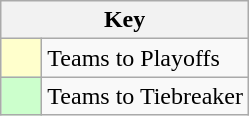<table class="wikitable" style="text-align: center;">
<tr>
<th colspan=2>Key</th>
</tr>
<tr>
<td style="background:#ffffcc; width:20px;"></td>
<td align=left>Teams to Playoffs</td>
</tr>
<tr>
<td style="background:#ccffcc; width:20px;"></td>
<td align=left>Teams to Tiebreaker</td>
</tr>
</table>
